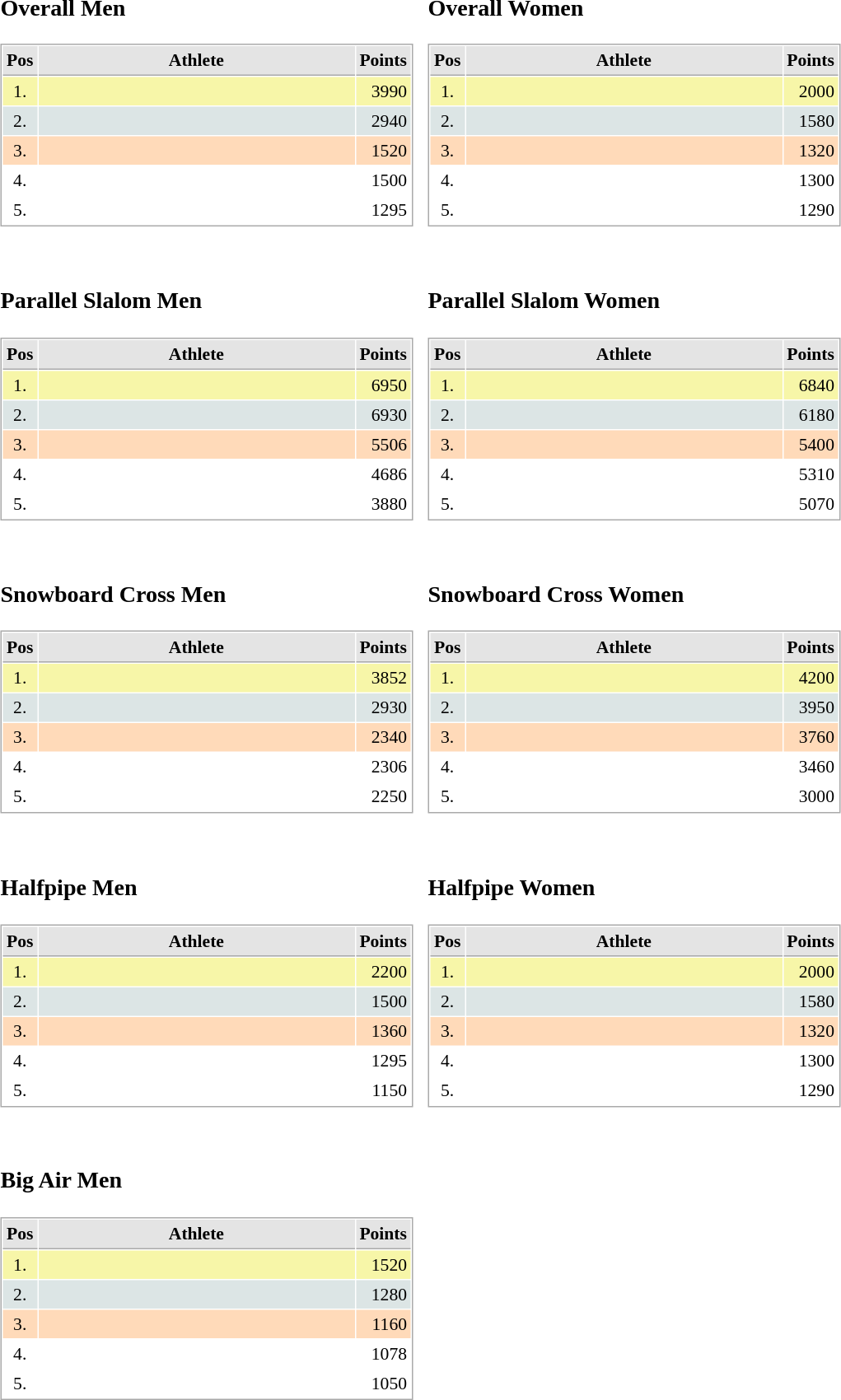<table border="0" cellspacing="10">
<tr valign=top>
<td><br><h3>Overall Men</h3><table cellspacing="1" cellpadding="3" style="border:1px solid #AAAAAA;font-size:90%">
<tr bgcolor="#E4E4E4">
<th style="border-bottom:1px solid #AAAAAA" width=10>Pos</th>
<th style="border-bottom:1px solid #AAAAAA" width=250>Athlete</th>
<th style="border-bottom:1px solid #AAAAAA" width=20>Points</th>
</tr>
<tr bgcolor="#F7F6A8">
<td align="center">1.</td>
<td></td>
<td align="right">3990</td>
</tr>
<tr bgcolor="#DCE5E5">
<td align="center">2.</td>
<td></td>
<td align="right">2940</td>
</tr>
<tr bgcolor="#FFDAB9">
<td align="center">3.</td>
<td></td>
<td align="right">1520</td>
</tr>
<tr>
<td align="center">4.</td>
<td></td>
<td align="right">1500</td>
</tr>
<tr>
<td align="center">5.</td>
<td></td>
<td align="right">1295</td>
</tr>
</table>
</td>
<td><br><h3>Overall Women</h3><table cellspacing="1" cellpadding="3" style="border:1px solid #AAAAAA;font-size:90%">
<tr bgcolor="#E4E4E4">
<th style="border-bottom:1px solid #AAAAAA" width=10>Pos</th>
<th style="border-bottom:1px solid #AAAAAA" width=250>Athlete</th>
<th style="border-bottom:1px solid #AAAAAA" width=20>Points</th>
</tr>
<tr bgcolor="#F7F6A8">
<td align="center">1.</td>
<td></td>
<td align="right">2000</td>
</tr>
<tr bgcolor="#DCE5E5">
<td align="center">2.</td>
<td></td>
<td align="right">1580</td>
</tr>
<tr bgcolor="#FFDAB9">
<td align="center">3.</td>
<td></td>
<td align="right">1320</td>
</tr>
<tr>
<td align="center">4.</td>
<td></td>
<td align="right">1300</td>
</tr>
<tr>
<td align="center">5.</td>
<td></td>
<td align="right">1290</td>
</tr>
</table>
</td>
</tr>
<tr valign=top>
<td><br><h3>Parallel Slalom Men</h3><table cellspacing="1" cellpadding="3" style="border:1px solid #AAAAAA;font-size:90%">
<tr bgcolor="#E4E4E4">
<th style="border-bottom:1px solid #AAAAAA" width=10>Pos</th>
<th style="border-bottom:1px solid #AAAAAA" width=250>Athlete</th>
<th style="border-bottom:1px solid #AAAAAA" width=20>Points</th>
</tr>
<tr bgcolor="#F7F6A8">
<td align="center">1.</td>
<td></td>
<td align="right">6950</td>
</tr>
<tr bgcolor="#DCE5E5">
<td align="center">2.</td>
<td></td>
<td align="right">6930</td>
</tr>
<tr bgcolor="#FFDAB9">
<td align="center">3.</td>
<td></td>
<td align="right">5506</td>
</tr>
<tr>
<td align="center">4.</td>
<td></td>
<td align="right">4686</td>
</tr>
<tr>
<td align="center">5.</td>
<td></td>
<td align="right">3880</td>
</tr>
</table>
</td>
<td><br><h3>Parallel Slalom Women</h3><table cellspacing="1" cellpadding="3" style="border:1px solid #AAAAAA;font-size:90%">
<tr bgcolor="#E4E4E4">
<th style="border-bottom:1px solid #AAAAAA" width=10>Pos</th>
<th style="border-bottom:1px solid #AAAAAA" width=250>Athlete</th>
<th style="border-bottom:1px solid #AAAAAA" width=20>Points</th>
</tr>
<tr bgcolor="#F7F6A8">
<td align="center">1.</td>
<td></td>
<td align="right">6840</td>
</tr>
<tr bgcolor="#DCE5E5">
<td align="center">2.</td>
<td></td>
<td align="right">6180</td>
</tr>
<tr bgcolor="#FFDAB9">
<td align="center">3.</td>
<td></td>
<td align="right">5400</td>
</tr>
<tr>
<td align="center">4.</td>
<td></td>
<td align="right">5310</td>
</tr>
<tr>
<td align="center">5.</td>
<td></td>
<td align="right">5070</td>
</tr>
</table>
</td>
</tr>
<tr valign=top>
<td><br><h3>Snowboard Cross Men</h3><table cellspacing="1" cellpadding="3" style="border:1px solid #AAAAAA;font-size:90%">
<tr bgcolor="#E4E4E4">
<th style="border-bottom:1px solid #AAAAAA" width=10>Pos</th>
<th style="border-bottom:1px solid #AAAAAA" width=250>Athlete</th>
<th style="border-bottom:1px solid #AAAAAA" width=20>Points</th>
</tr>
<tr bgcolor="#F7F6A8">
<td align="center">1.</td>
<td></td>
<td align="right">3852</td>
</tr>
<tr bgcolor="#DCE5E5">
<td align="center">2.</td>
<td></td>
<td align="right">2930</td>
</tr>
<tr bgcolor="#FFDAB9">
<td align="center">3.</td>
<td></td>
<td align="right">2340</td>
</tr>
<tr>
<td align="center">4.</td>
<td></td>
<td align="right">2306</td>
</tr>
<tr>
<td align="center">5.</td>
<td></td>
<td align="right">2250</td>
</tr>
</table>
</td>
<td><br><h3>Snowboard Cross Women</h3><table cellspacing="1" cellpadding="3" style="border:1px solid #AAAAAA;font-size:90%">
<tr bgcolor="#E4E4E4">
<th style="border-bottom:1px solid #AAAAAA" width=10>Pos</th>
<th style="border-bottom:1px solid #AAAAAA" width=250>Athlete</th>
<th style="border-bottom:1px solid #AAAAAA" width=20>Points</th>
</tr>
<tr bgcolor="#F7F6A8">
<td align="center">1.</td>
<td></td>
<td align="right">4200</td>
</tr>
<tr bgcolor="#DCE5E5">
<td align="center">2.</td>
<td></td>
<td align="right">3950</td>
</tr>
<tr bgcolor="#FFDAB9">
<td align="center">3.</td>
<td></td>
<td align="right">3760</td>
</tr>
<tr>
<td align="center">4.</td>
<td></td>
<td align="right">3460</td>
</tr>
<tr>
<td align="center">5.</td>
<td></td>
<td align="right">3000</td>
</tr>
</table>
</td>
</tr>
<tr valign=top>
<td><br><h3>Halfpipe Men</h3><table cellspacing="1" cellpadding="3" style="border:1px solid #AAAAAA;font-size:90%">
<tr bgcolor="#E4E4E4">
<th style="border-bottom:1px solid #AAAAAA" width=10>Pos</th>
<th style="border-bottom:1px solid #AAAAAA" width=250>Athlete</th>
<th style="border-bottom:1px solid #AAAAAA" width=20>Points</th>
</tr>
<tr bgcolor="#F7F6A8">
<td align="center">1.</td>
<td></td>
<td align="right">2200</td>
</tr>
<tr bgcolor="#DCE5E5">
<td align="center">2.</td>
<td></td>
<td align="right">1500</td>
</tr>
<tr bgcolor="#FFDAB9">
<td align="center">3.</td>
<td></td>
<td align="right">1360</td>
</tr>
<tr>
<td align="center">4.</td>
<td></td>
<td align="right">1295</td>
</tr>
<tr>
<td align="center">5.</td>
<td></td>
<td align="right">1150</td>
</tr>
</table>
</td>
<td><br><h3>Halfpipe Women</h3><table cellspacing="1" cellpadding="3" style="border:1px solid #AAAAAA;font-size:90%">
<tr bgcolor="#E4E4E4">
<th style="border-bottom:1px solid #AAAAAA" width=10>Pos</th>
<th style="border-bottom:1px solid #AAAAAA" width=250>Athlete</th>
<th style="border-bottom:1px solid #AAAAAA" width=20>Points</th>
</tr>
<tr bgcolor="#F7F6A8">
<td align="center">1.</td>
<td></td>
<td align="right">2000</td>
</tr>
<tr bgcolor="#DCE5E5">
<td align="center">2.</td>
<td></td>
<td align="right">1580</td>
</tr>
<tr bgcolor="#FFDAB9">
<td align="center">3.</td>
<td></td>
<td align="right">1320</td>
</tr>
<tr>
<td align="center">4.</td>
<td></td>
<td align="right">1300</td>
</tr>
<tr>
<td align="center">5.</td>
<td></td>
<td align="right">1290</td>
</tr>
</table>
</td>
</tr>
<tr valign=top>
<td><br><h3>Big Air Men</h3><table cellspacing="1" cellpadding="3" style="border:1px solid #AAAAAA;font-size:90%">
<tr bgcolor="#E4E4E4">
<th style="border-bottom:1px solid #AAAAAA" width=10>Pos</th>
<th style="border-bottom:1px solid #AAAAAA" width=250>Athlete</th>
<th style="border-bottom:1px solid #AAAAAA" width=20>Points</th>
</tr>
<tr bgcolor="#F7F6A8">
<td align="center">1.</td>
<td></td>
<td align="right">1520</td>
</tr>
<tr bgcolor="#DCE5E5">
<td align="center">2.</td>
<td></td>
<td align="right">1280</td>
</tr>
<tr bgcolor="#FFDAB9">
<td align="center">3.</td>
<td></td>
<td align="right">1160</td>
</tr>
<tr>
<td align="center">4.</td>
<td></td>
<td align="right">1078</td>
</tr>
<tr>
<td align="center">5.</td>
<td></td>
<td align="right">1050</td>
</tr>
</table>
</td>
</tr>
</table>
